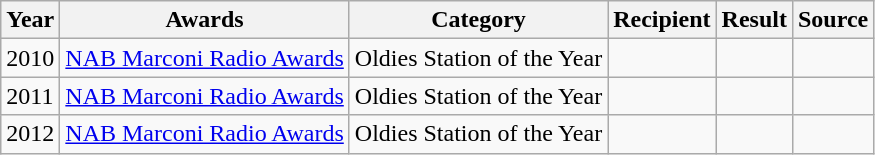<table class="wikitable">
<tr>
<th>Year</th>
<th>Awards</th>
<th>Category</th>
<th>Recipient</th>
<th>Result</th>
<th>Source</th>
</tr>
<tr>
<td rowspan="1">2010</td>
<td rowspan="1"><a href='#'>NAB Marconi Radio Awards</a></td>
<td>Oldies Station of the Year</td>
<td></td>
<td></td>
<td></td>
</tr>
<tr>
<td rowspan="1">2011</td>
<td rowspan="1"><a href='#'>NAB Marconi Radio Awards</a></td>
<td>Oldies Station of the Year</td>
<td></td>
<td></td>
<td></td>
</tr>
<tr>
<td rowspan="1">2012</td>
<td rowspan="1"><a href='#'>NAB Marconi Radio Awards</a></td>
<td>Oldies Station of the Year</td>
<td></td>
<td></td>
<td></td>
</tr>
</table>
